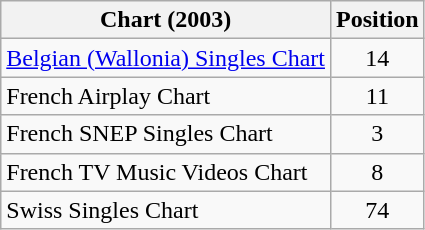<table class="wikitable sortable">
<tr>
<th>Chart (2003)</th>
<th>Position</th>
</tr>
<tr>
<td><a href='#'>Belgian (Wallonia) Singles Chart</a></td>
<td align="center">14</td>
</tr>
<tr>
<td>French Airplay Chart</td>
<td align="center">11</td>
</tr>
<tr>
<td>French SNEP Singles Chart</td>
<td align="center">3</td>
</tr>
<tr>
<td>French TV Music Videos Chart</td>
<td align="center">8</td>
</tr>
<tr>
<td>Swiss Singles Chart</td>
<td align="center">74</td>
</tr>
</table>
